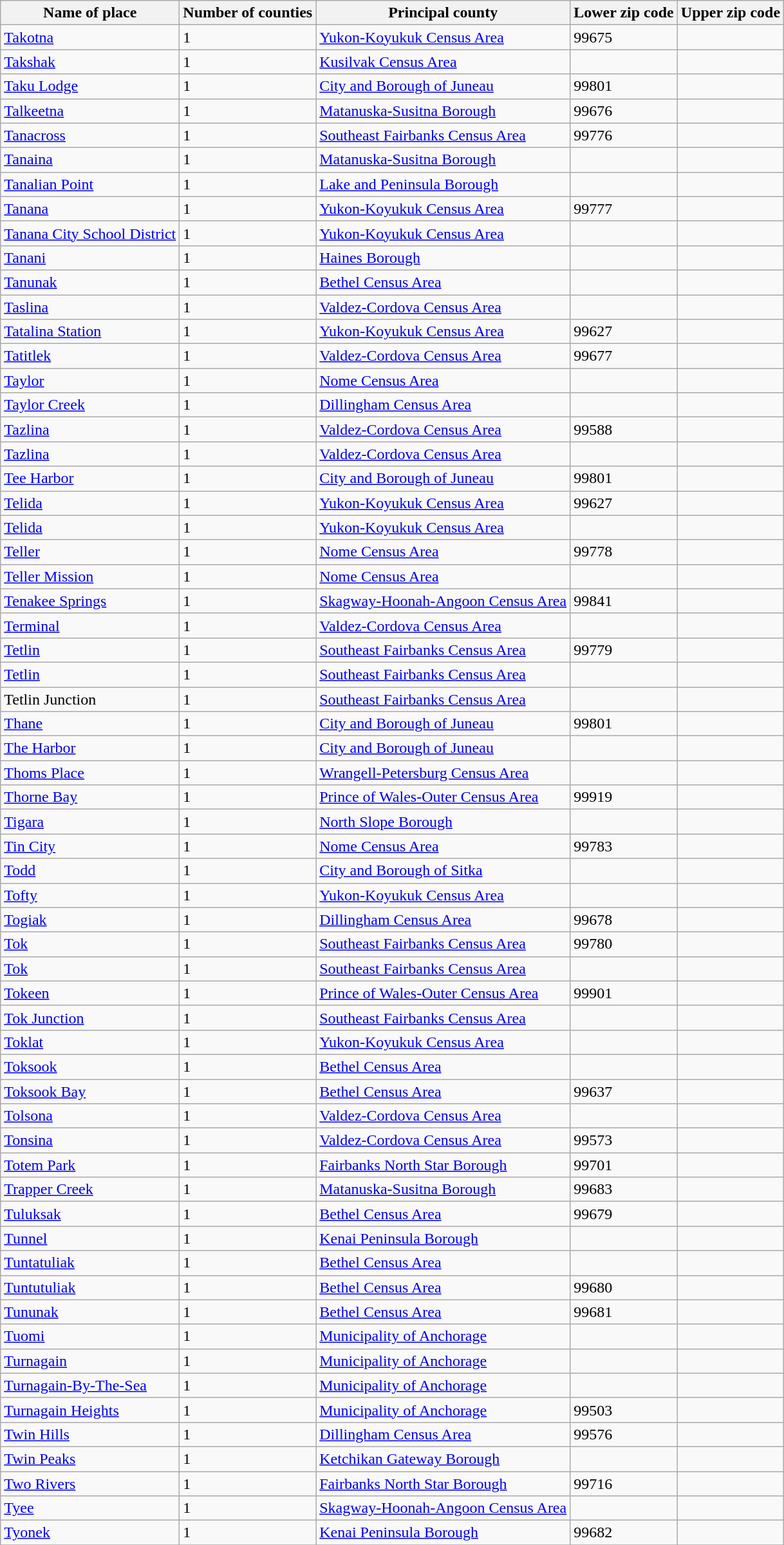<table class="wikitable">
<tr>
<th>Name of place</th>
<th>Number of counties</th>
<th>Principal county</th>
<th>Lower zip code</th>
<th>Upper zip code</th>
</tr>
<tr --->
<td><a href='#'>Takotna</a></td>
<td>1</td>
<td><a href='#'>Yukon-Koyukuk Census Area</a></td>
<td>99675</td>
<td> </td>
</tr>
<tr --->
<td><a href='#'>Takshak</a></td>
<td>1</td>
<td><a href='#'>Kusilvak Census Area</a></td>
<td> </td>
<td> </td>
</tr>
<tr --->
<td><a href='#'>Taku Lodge</a></td>
<td>1</td>
<td><a href='#'>City and Borough of Juneau</a></td>
<td>99801</td>
<td> </td>
</tr>
<tr --->
<td><a href='#'>Talkeetna</a></td>
<td>1</td>
<td><a href='#'>Matanuska-Susitna Borough</a></td>
<td>99676</td>
<td> </td>
</tr>
<tr --->
<td><a href='#'>Tanacross</a></td>
<td>1</td>
<td><a href='#'>Southeast Fairbanks Census Area</a></td>
<td>99776</td>
<td> </td>
</tr>
<tr --->
<td><a href='#'>Tanaina</a></td>
<td>1</td>
<td><a href='#'>Matanuska-Susitna Borough</a></td>
<td> </td>
<td> </td>
</tr>
<tr --->
<td><a href='#'>Tanalian Point</a></td>
<td>1</td>
<td><a href='#'>Lake and Peninsula Borough</a></td>
<td> </td>
<td> </td>
</tr>
<tr --->
<td><a href='#'>Tanana</a></td>
<td>1</td>
<td><a href='#'>Yukon-Koyukuk Census Area</a></td>
<td>99777</td>
<td> </td>
</tr>
<tr --->
<td><a href='#'>Tanana City School District</a></td>
<td>1</td>
<td><a href='#'>Yukon-Koyukuk Census Area</a></td>
<td> </td>
<td> </td>
</tr>
<tr --->
<td><a href='#'>Tanani</a></td>
<td>1</td>
<td><a href='#'>Haines Borough</a></td>
<td> </td>
<td> </td>
</tr>
<tr --->
<td><a href='#'>Tanunak</a></td>
<td>1</td>
<td><a href='#'>Bethel Census Area</a></td>
<td> </td>
<td> </td>
</tr>
<tr --->
<td><a href='#'>Taslina</a></td>
<td>1</td>
<td><a href='#'>Valdez-Cordova Census Area</a></td>
<td> </td>
<td> </td>
</tr>
<tr --->
<td><a href='#'>Tatalina Station</a></td>
<td>1</td>
<td><a href='#'>Yukon-Koyukuk Census Area</a></td>
<td>99627</td>
<td> </td>
</tr>
<tr --->
<td><a href='#'>Tatitlek</a></td>
<td>1</td>
<td><a href='#'>Valdez-Cordova Census Area</a></td>
<td>99677</td>
<td> </td>
</tr>
<tr --->
<td><a href='#'>Taylor</a></td>
<td>1</td>
<td><a href='#'>Nome Census Area</a></td>
<td> </td>
<td> </td>
</tr>
<tr --->
<td><a href='#'>Taylor Creek</a></td>
<td>1</td>
<td><a href='#'>Dillingham Census Area</a></td>
<td> </td>
<td> </td>
</tr>
<tr --->
<td><a href='#'>Tazlina</a></td>
<td>1</td>
<td><a href='#'>Valdez-Cordova Census Area</a></td>
<td>99588</td>
<td> </td>
</tr>
<tr --->
<td><a href='#'>Tazlina</a></td>
<td>1</td>
<td><a href='#'>Valdez-Cordova Census Area</a></td>
<td> </td>
<td> </td>
</tr>
<tr --->
<td><a href='#'>Tee Harbor</a></td>
<td>1</td>
<td><a href='#'>City and Borough of Juneau</a></td>
<td>99801</td>
<td> </td>
</tr>
<tr --->
<td><a href='#'>Telida</a></td>
<td>1</td>
<td><a href='#'>Yukon-Koyukuk Census Area</a></td>
<td>99627</td>
<td> </td>
</tr>
<tr --->
<td><a href='#'>Telida</a></td>
<td>1</td>
<td><a href='#'>Yukon-Koyukuk Census Area</a></td>
<td> </td>
<td> </td>
</tr>
<tr --->
<td><a href='#'>Teller</a></td>
<td>1</td>
<td><a href='#'>Nome Census Area</a></td>
<td>99778</td>
<td> </td>
</tr>
<tr --->
<td><a href='#'>Teller Mission</a></td>
<td>1</td>
<td><a href='#'>Nome Census Area</a></td>
<td> </td>
<td> </td>
</tr>
<tr --->
<td><a href='#'>Tenakee Springs</a></td>
<td>1</td>
<td><a href='#'>Skagway-Hoonah-Angoon Census Area</a></td>
<td>99841</td>
<td> </td>
</tr>
<tr --->
<td><a href='#'>Terminal</a></td>
<td>1</td>
<td><a href='#'>Valdez-Cordova Census Area</a></td>
<td> </td>
<td> </td>
</tr>
<tr --->
<td><a href='#'>Tetlin</a></td>
<td>1</td>
<td><a href='#'>Southeast Fairbanks Census Area</a></td>
<td>99779</td>
<td> </td>
</tr>
<tr --->
<td><a href='#'>Tetlin</a></td>
<td>1</td>
<td><a href='#'>Southeast Fairbanks Census Area</a></td>
<td> </td>
<td> </td>
</tr>
<tr --->
<td>Tetlin Junction</td>
<td>1</td>
<td><a href='#'>Southeast Fairbanks Census Area</a></td>
<td> </td>
<td> </td>
</tr>
<tr --->
<td><a href='#'>Thane</a></td>
<td>1</td>
<td><a href='#'>City and Borough of Juneau</a></td>
<td>99801</td>
<td> </td>
</tr>
<tr --->
<td><a href='#'>The Harbor</a></td>
<td>1</td>
<td><a href='#'>City and Borough of Juneau</a></td>
<td> </td>
<td> </td>
</tr>
<tr --->
<td><a href='#'>Thoms Place</a></td>
<td>1</td>
<td><a href='#'>Wrangell-Petersburg Census Area</a></td>
<td> </td>
<td> </td>
</tr>
<tr --->
<td><a href='#'>Thorne Bay</a></td>
<td>1</td>
<td><a href='#'>Prince of Wales-Outer Census Area</a></td>
<td>99919</td>
<td> </td>
</tr>
<tr --->
<td><a href='#'>Tigara</a></td>
<td>1</td>
<td><a href='#'>North Slope Borough</a></td>
<td> </td>
<td> </td>
</tr>
<tr --->
<td><a href='#'>Tin City</a></td>
<td>1</td>
<td><a href='#'>Nome Census Area</a></td>
<td>99783</td>
<td> </td>
</tr>
<tr --->
<td><a href='#'>Todd</a></td>
<td>1</td>
<td><a href='#'>City and Borough of Sitka</a></td>
<td> </td>
<td> </td>
</tr>
<tr --->
<td><a href='#'>Tofty</a></td>
<td>1</td>
<td><a href='#'>Yukon-Koyukuk Census Area</a></td>
<td> </td>
<td> </td>
</tr>
<tr --->
<td><a href='#'>Togiak</a></td>
<td>1</td>
<td><a href='#'>Dillingham Census Area</a></td>
<td>99678</td>
<td> </td>
</tr>
<tr --->
<td><a href='#'>Tok</a></td>
<td>1</td>
<td><a href='#'>Southeast Fairbanks Census Area</a></td>
<td>99780</td>
<td> </td>
</tr>
<tr --->
<td><a href='#'>Tok</a></td>
<td>1</td>
<td><a href='#'>Southeast Fairbanks Census Area</a></td>
<td> </td>
<td> </td>
</tr>
<tr --->
<td><a href='#'>Tokeen</a></td>
<td>1</td>
<td><a href='#'>Prince of Wales-Outer Census Area</a></td>
<td>99901</td>
<td> </td>
</tr>
<tr --->
<td><a href='#'>Tok Junction</a></td>
<td>1</td>
<td><a href='#'>Southeast Fairbanks Census Area</a></td>
<td> </td>
<td> </td>
</tr>
<tr --->
<td><a href='#'>Toklat</a></td>
<td>1</td>
<td><a href='#'>Yukon-Koyukuk Census Area</a></td>
<td> </td>
<td> </td>
</tr>
<tr --->
<td><a href='#'>Toksook</a></td>
<td>1</td>
<td><a href='#'>Bethel Census Area</a></td>
<td> </td>
<td> </td>
</tr>
<tr --->
<td><a href='#'>Toksook Bay</a></td>
<td>1</td>
<td><a href='#'>Bethel Census Area</a></td>
<td>99637</td>
<td> </td>
</tr>
<tr --->
<td><a href='#'>Tolsona</a></td>
<td>1</td>
<td><a href='#'>Valdez-Cordova Census Area</a></td>
<td> </td>
<td> </td>
</tr>
<tr --->
<td><a href='#'>Tonsina</a></td>
<td>1</td>
<td><a href='#'>Valdez-Cordova Census Area</a></td>
<td>99573</td>
<td> </td>
</tr>
<tr --->
<td><a href='#'>Totem Park</a></td>
<td>1</td>
<td><a href='#'>Fairbanks North Star Borough</a></td>
<td>99701</td>
<td> </td>
</tr>
<tr --->
<td><a href='#'>Trapper Creek</a></td>
<td>1</td>
<td><a href='#'>Matanuska-Susitna Borough</a></td>
<td>99683</td>
<td> </td>
</tr>
<tr --->
<td><a href='#'>Tuluksak</a></td>
<td>1</td>
<td><a href='#'>Bethel Census Area</a></td>
<td>99679</td>
<td> </td>
</tr>
<tr --->
<td><a href='#'>Tunnel</a></td>
<td>1</td>
<td><a href='#'>Kenai Peninsula Borough</a></td>
<td> </td>
<td> </td>
</tr>
<tr --->
<td><a href='#'>Tuntatuliak</a></td>
<td>1</td>
<td><a href='#'>Bethel Census Area</a></td>
<td> </td>
<td> </td>
</tr>
<tr --->
<td><a href='#'>Tuntutuliak</a></td>
<td>1</td>
<td><a href='#'>Bethel Census Area</a></td>
<td>99680</td>
<td> </td>
</tr>
<tr --->
<td><a href='#'>Tununak</a></td>
<td>1</td>
<td><a href='#'>Bethel Census Area</a></td>
<td>99681</td>
<td> </td>
</tr>
<tr --->
<td><a href='#'>Tuomi</a></td>
<td>1</td>
<td><a href='#'>Municipality of Anchorage</a></td>
<td> </td>
<td> </td>
</tr>
<tr --->
<td><a href='#'>Turnagain</a></td>
<td>1</td>
<td><a href='#'>Municipality of Anchorage</a></td>
<td> </td>
<td> </td>
</tr>
<tr --->
<td><a href='#'>Turnagain-By-The-Sea</a></td>
<td>1</td>
<td><a href='#'>Municipality of Anchorage</a></td>
<td> </td>
<td> </td>
</tr>
<tr --->
<td><a href='#'>Turnagain Heights</a></td>
<td>1</td>
<td><a href='#'>Municipality of Anchorage</a></td>
<td>99503</td>
<td> </td>
</tr>
<tr --->
<td><a href='#'>Twin Hills</a></td>
<td>1</td>
<td><a href='#'>Dillingham Census Area</a></td>
<td>99576</td>
<td> </td>
</tr>
<tr --->
<td><a href='#'>Twin Peaks</a></td>
<td>1</td>
<td><a href='#'>Ketchikan Gateway Borough</a></td>
<td> </td>
<td> </td>
</tr>
<tr --->
<td><a href='#'>Two Rivers</a></td>
<td>1</td>
<td><a href='#'>Fairbanks North Star Borough</a></td>
<td>99716</td>
<td> </td>
</tr>
<tr --->
<td><a href='#'>Tyee</a></td>
<td>1</td>
<td><a href='#'>Skagway-Hoonah-Angoon Census Area</a></td>
<td> </td>
<td> </td>
</tr>
<tr --->
<td><a href='#'>Tyonek</a></td>
<td>1</td>
<td><a href='#'>Kenai Peninsula Borough</a></td>
<td>99682</td>
<td> </td>
</tr>
<tr --->
</tr>
</table>
